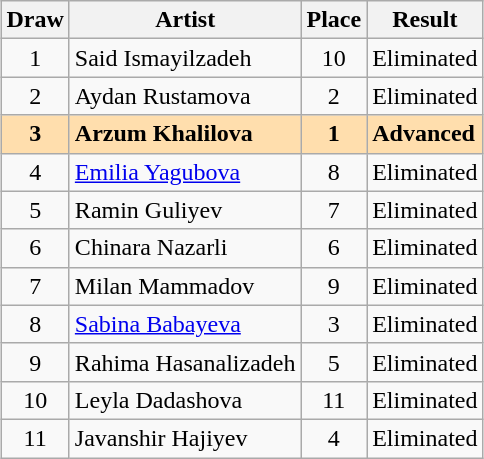<table class="sortable wikitable" style="margin: 1em auto 1em auto; text-align:center">
<tr>
<th>Draw</th>
<th>Artist</th>
<th>Place</th>
<th>Result</th>
</tr>
<tr>
<td>1</td>
<td align="left">Said Ismayilzadeh</td>
<td>10</td>
<td align="left">Eliminated</td>
</tr>
<tr>
<td>2</td>
<td align="left">Aydan Rustamova</td>
<td>2</td>
<td align="left">Eliminated</td>
</tr>
<tr style="font-weight:bold; background:navajowhite;">
<td>3</td>
<td align="left">Arzum Khalilova</td>
<td>1</td>
<td align="left">Advanced</td>
</tr>
<tr>
<td>4</td>
<td align="left"><a href='#'>Emilia Yagubova</a></td>
<td>8</td>
<td align="left">Eliminated</td>
</tr>
<tr>
<td>5</td>
<td align="left">Ramin Guliyev</td>
<td>7</td>
<td align="left">Eliminated</td>
</tr>
<tr>
<td>6</td>
<td align="left">Chinara Nazarli</td>
<td>6</td>
<td align="left">Eliminated</td>
</tr>
<tr>
<td>7</td>
<td align="left">Milan Mammadov</td>
<td>9</td>
<td align="left">Eliminated</td>
</tr>
<tr>
<td>8</td>
<td align="left"><a href='#'>Sabina Babayeva</a></td>
<td>3</td>
<td align="left">Eliminated</td>
</tr>
<tr>
<td>9</td>
<td align="left">Rahima Hasanalizadeh</td>
<td>5</td>
<td align="left">Eliminated</td>
</tr>
<tr>
<td>10</td>
<td align="left">Leyla Dadashova</td>
<td>11</td>
<td align="left">Eliminated</td>
</tr>
<tr>
<td>11</td>
<td align="left">Javanshir Hajiyev</td>
<td>4</td>
<td align="left">Eliminated</td>
</tr>
</table>
